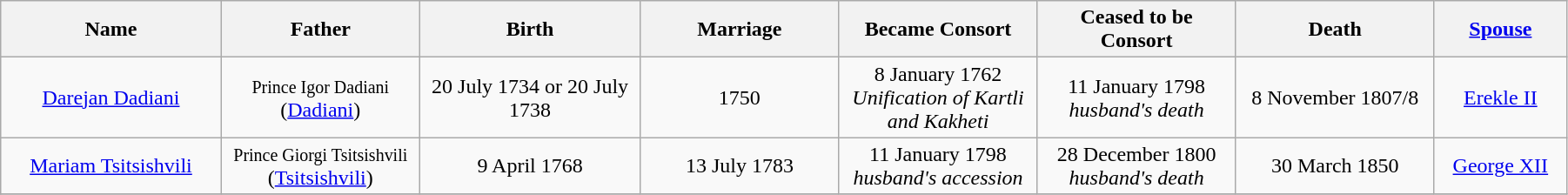<table width=95% class="wikitable">
<tr>
<th width = "10%">Name</th>
<th width = "9%">Father</th>
<th width = "10%">Birth</th>
<th width = "9%">Marriage</th>
<th width = "9%">Became Consort</th>
<th width = "9%">Ceased to be Consort</th>
<th width = "9%">Death</th>
<th width = "6%"><a href='#'>Spouse</a></th>
</tr>
<tr>
<td align="center"><a href='#'>Darejan Dadiani</a></td>
<td align="center"><small>Prince Igor Dadiani</small><br>(<a href='#'>Dadiani</a>)</td>
<td align="center">20 July 1734 or 20 July 1738</td>
<td align="center">1750</td>
<td align="center">8 January 1762<br><em>Unification of Kartli and Kakheti</em></td>
<td align="center">11 January 1798<br><em>husband's death</em></td>
<td align="center">8 November 1807/8</td>
<td align="center"><a href='#'>Erekle II</a></td>
</tr>
<tr>
<td align="center"><a href='#'>Mariam Tsitsishvili</a></td>
<td align="center"><small>Prince Giorgi Tsitsishvili</small><br>(<a href='#'>Tsitsishvili</a>)</td>
<td align="center">9 April 1768</td>
<td align="center">13 July 1783</td>
<td align="center">11 January 1798<br><em>husband's accession</em></td>
<td align="center">28 December 1800<br><em>husband's death</em></td>
<td align="center">30 March 1850</td>
<td align="center"><a href='#'>George XII</a></td>
</tr>
<tr>
</tr>
</table>
